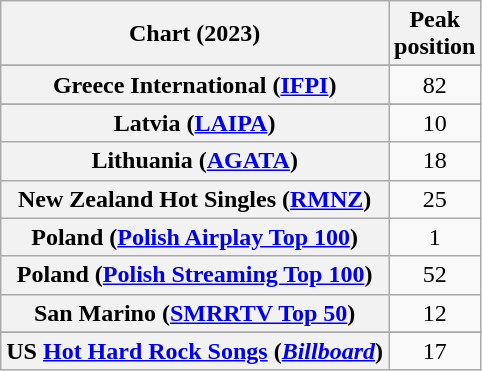<table class="wikitable sortable plainrowheaders" style="text-align:center">
<tr>
<th scope="col">Chart (2023)</th>
<th scope="col">Peak<br>position</th>
</tr>
<tr>
</tr>
<tr>
</tr>
<tr>
</tr>
<tr>
</tr>
<tr>
<th scope="row">Greece International (<a href='#'>IFPI</a>)</th>
<td>82</td>
</tr>
<tr>
</tr>
<tr>
<th scope="row">Latvia (<a href='#'>LAIPA</a>)</th>
<td>10</td>
</tr>
<tr>
<th scope="row">Lithuania (<a href='#'>AGATA</a>)</th>
<td>18</td>
</tr>
<tr>
<th scope="row">New Zealand Hot Singles (<a href='#'>RMNZ</a>)</th>
<td>25</td>
</tr>
<tr>
<th scope="row">Poland (<a href='#'>Polish Airplay Top 100</a>)</th>
<td>1</td>
</tr>
<tr>
<th scope="row">Poland (<a href='#'>Polish Streaming Top 100</a>)</th>
<td>52</td>
</tr>
<tr>
<th scope="row">San Marino (<a href='#'>SMRRTV Top 50</a>)</th>
<td>12</td>
</tr>
<tr>
</tr>
<tr>
</tr>
<tr>
</tr>
<tr>
<th scope="row">US <a href='#'>Hot Hard Rock Songs</a> (<em><a href='#'>Billboard</a></em>)</th>
<td>17</td>
</tr>
</table>
